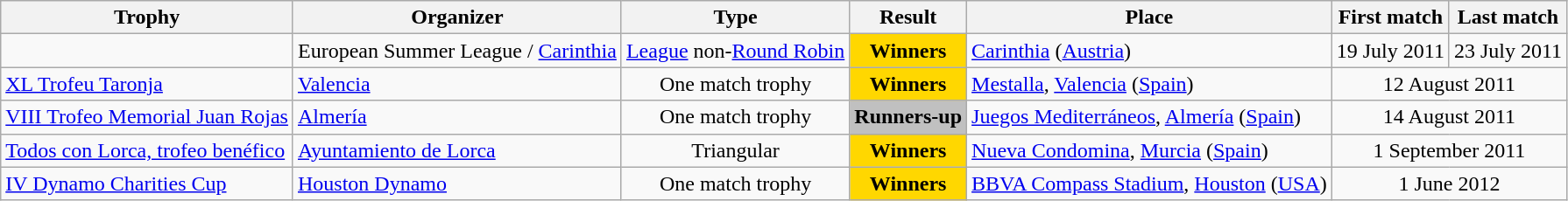<table class="wikitable">
<tr>
<th>Trophy</th>
<th>Organizer</th>
<th>Type</th>
<th>Result</th>
<th>Place</th>
<th>First match</th>
<th>Last match</th>
</tr>
<tr>
<td></td>
<td>European Summer League / <a href='#'>Carinthia</a></td>
<td align="center"><a href='#'>League</a> non-<a href='#'>Round Robin</a></td>
<td align="center" bgcolor="gold"><strong>Winners</strong></td>
<td><a href='#'>Carinthia</a> (<a href='#'>Austria</a>)</td>
<td align="center">19 July 2011</td>
<td align="center">23 July 2011</td>
</tr>
<tr>
<td><a href='#'>XL Trofeu Taronja</a></td>
<td><a href='#'>Valencia</a></td>
<td align="center">One match trophy</td>
<td align="center" bgcolor="gold"><strong>Winners</strong></td>
<td><a href='#'>Mestalla</a>, <a href='#'>Valencia</a> (<a href='#'>Spain</a>)</td>
<td colspan=2 align="center">12 August 2011</td>
</tr>
<tr>
<td><a href='#'>VIII Trofeo Memorial Juan Rojas</a></td>
<td><a href='#'>Almería</a></td>
<td align="center">One match trophy</td>
<td align="center" bgcolor="silver"><strong>Runners-up</strong></td>
<td><a href='#'>Juegos Mediterráneos</a>, <a href='#'>Almería</a> (<a href='#'>Spain</a>)</td>
<td colspan=2 align="center">14 August 2011</td>
</tr>
<tr>
<td><a href='#'>Todos con Lorca, trofeo benéfico</a></td>
<td><a href='#'>Ayuntamiento de Lorca</a></td>
<td align="center">Triangular</td>
<td align="center" bgcolor="gold"><strong>Winners</strong></td>
<td><a href='#'>Nueva Condomina</a>, <a href='#'>Murcia</a> (<a href='#'>Spain</a>)</td>
<td colspan=2 align="center">1 September 2011</td>
</tr>
<tr>
<td><a href='#'>IV Dynamo Charities Cup</a></td>
<td><a href='#'>Houston Dynamo</a></td>
<td align="center">One match trophy</td>
<td align="center" bgcolor="gold"><strong>Winners</strong></td>
<td><a href='#'>BBVA Compass Stadium</a>, <a href='#'>Houston</a> (<a href='#'>USA</a>)</td>
<td colspan=2 align="center">1 June 2012</td>
</tr>
</table>
